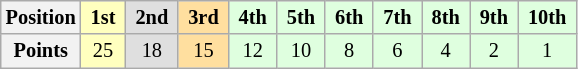<table class="wikitable" style="font-size:85%; text-align:center">
<tr>
<th>Position</th>
<td style="background:#ffffbf;"> <strong>1st</strong> </td>
<td style="background:#dfdfdf;"> <strong>2nd</strong> </td>
<td style="background:#ffdf9f;"> <strong>3rd</strong> </td>
<td style="background:#dfffdf;"> <strong>4th</strong> </td>
<td style="background:#dfffdf;"> <strong>5th</strong> </td>
<td style="background:#dfffdf;"> <strong>6th</strong> </td>
<td style="background:#dfffdf;"> <strong>7th</strong> </td>
<td style="background:#dfffdf;"> <strong>8th</strong> </td>
<td style="background:#dfffdf;"> <strong>9th</strong> </td>
<td style="background:#dfffdf;"> <strong>10th</strong> </td>
</tr>
<tr>
<th>Points</th>
<td style="background:#ffffbf;">25</td>
<td style="background:#dfdfdf;">18</td>
<td style="background:#ffdf9f;">15</td>
<td style="background:#dfffdf;">12</td>
<td style="background:#dfffdf;">10</td>
<td style="background:#dfffdf;">8</td>
<td style="background:#dfffdf;">6</td>
<td style="background:#dfffdf;">4</td>
<td style="background:#dfffdf;">2</td>
<td style="background:#dfffdf;">1</td>
</tr>
</table>
